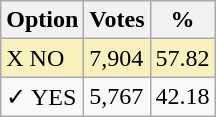<table class="wikitable">
<tr>
<th>Option</th>
<th>Votes</th>
<th>%</th>
</tr>
<tr>
<td style=background:#f8f1bd>X NO</td>
<td style=background:#f8f1bd>7,904</td>
<td style=background:#f8f1bd>57.82</td>
</tr>
<tr>
<td>✓ YES</td>
<td>5,767</td>
<td>42.18</td>
</tr>
</table>
